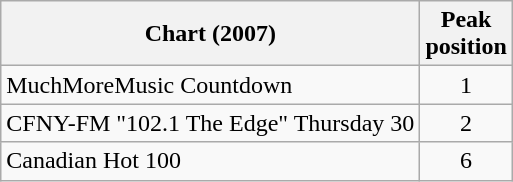<table class="wikitable">
<tr>
<th>Chart (2007)</th>
<th>Peak<br>position</th>
</tr>
<tr>
<td>MuchMoreMusic Countdown</td>
<td align="center">1</td>
</tr>
<tr>
<td>CFNY-FM "102.1 The Edge" Thursday 30</td>
<td align="center">2</td>
</tr>
<tr>
<td>Canadian Hot 100</td>
<td align="center">6</td>
</tr>
</table>
